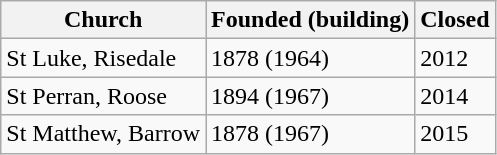<table class="wikitable">
<tr>
<th>Church</th>
<th>Founded (building)</th>
<th>Closed</th>
</tr>
<tr>
<td>St Luke, Risedale</td>
<td>1878 (1964)</td>
<td>2012</td>
</tr>
<tr>
<td>St Perran, Roose</td>
<td>1894 (1967)</td>
<td>2014</td>
</tr>
<tr>
<td>St Matthew, Barrow</td>
<td>1878 (1967)</td>
<td>2015</td>
</tr>
</table>
